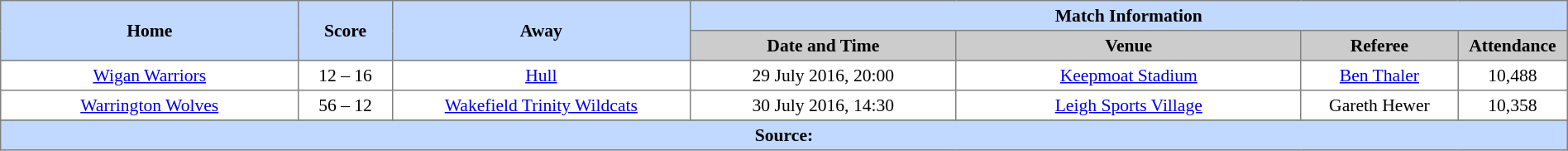<table border=1 style="border-collapse:collapse; font-size:90%; text-align:center;" cellpadding=3 cellspacing=0 width=100%>
<tr bgcolor=#C1D8FF>
<th rowspan=2 width=19%>Home</th>
<th rowspan=2 width=6%>Score</th>
<th rowspan=2 width=19%>Away</th>
<th colspan=6>Match Information</th>
</tr>
<tr bgcolor=#CCCCCC>
<th width=17%>Date and Time</th>
<th width=22%>Venue</th>
<th width=10%>Referee</th>
<th width=7%>Attendance</th>
</tr>
<tr>
<td> <a href='#'>Wigan Warriors</a></td>
<td>12 – 16</td>
<td> <a href='#'>Hull</a></td>
<td>29 July 2016, 20:00</td>
<td><a href='#'>Keepmoat Stadium</a></td>
<td><a href='#'>Ben Thaler</a></td>
<td>10,488</td>
</tr>
<tr>
<td> <a href='#'>Warrington Wolves</a></td>
<td>56 – 12</td>
<td> <a href='#'>Wakefield Trinity Wildcats</a></td>
<td>30 July 2016, 14:30</td>
<td><a href='#'>Leigh Sports Village</a></td>
<td>Gareth Hewer</td>
<td>10,358</td>
</tr>
<tr>
</tr>
<tr style="background:#c1d8ff;">
<th colspan=12>Source:</th>
</tr>
</table>
